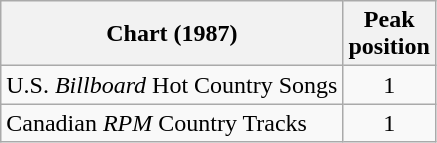<table class="wikitable sortable">
<tr>
<th align="left">Chart (1987)</th>
<th align="center">Peak<br>position</th>
</tr>
<tr>
<td align="left">U.S. <em>Billboard</em> Hot Country Songs</td>
<td align="center">1</td>
</tr>
<tr>
<td align="left">Canadian <em>RPM</em> Country Tracks</td>
<td align="center">1</td>
</tr>
</table>
